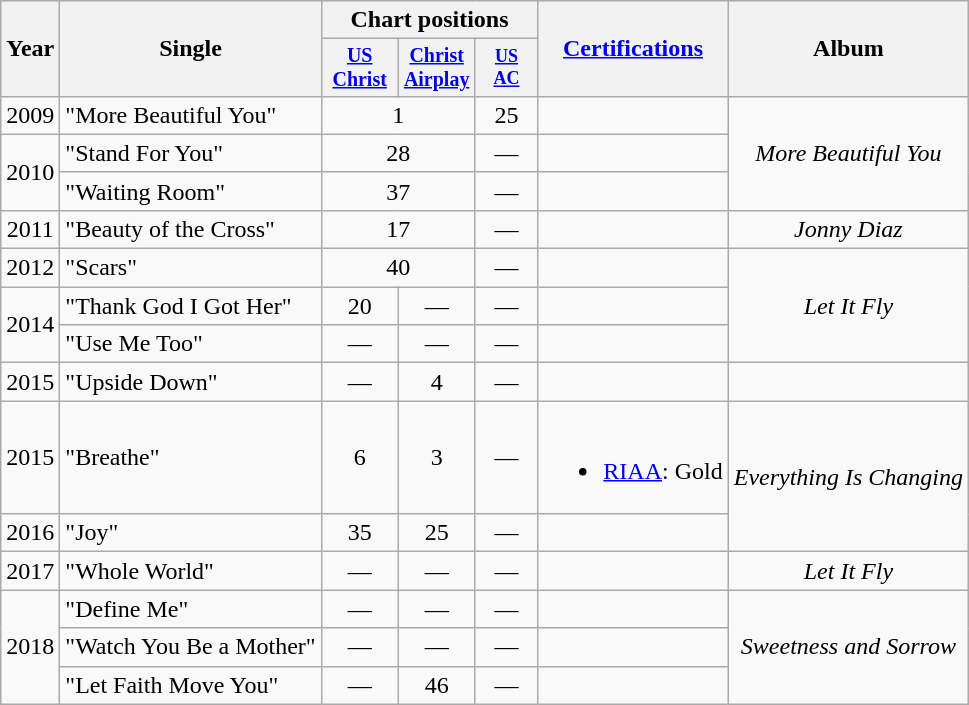<table class="wikitable" style="text-align:center;">
<tr>
<th rowspan="2">Year</th>
<th rowspan="2">Single</th>
<th colspan="3">Chart positions</th>
<th rowspan="2"><a href='#'>Certifications</a></th>
<th rowspan="2">Album</th>
</tr>
<tr style="font-size:smaller;">
<th width="45"><a href='#'>US<br>Christ</a><br></th>
<th width="45"><a href='#'>Christ<br>Airplay</a><br></th>
<th style="width:3em; font-size:90%"><a href='#'>US<br>AC</a><br></th>
</tr>
<tr>
<td rowspan="1">2009</td>
<td align="left">"More Beautiful You"</td>
<td colspan="2">1</td>
<td>25</td>
<td></td>
<td rowspan="3"><em>More Beautiful You</em></td>
</tr>
<tr>
<td rowspan="2">2010</td>
<td align="left">"Stand For You"</td>
<td colspan="2">28</td>
<td>—</td>
<td></td>
</tr>
<tr>
<td align="left">"Waiting Room"</td>
<td colspan="2">37</td>
<td>—</td>
<td></td>
</tr>
<tr>
<td rowspan="1">2011</td>
<td align="left">"Beauty of the Cross"</td>
<td colspan="2">17</td>
<td>—</td>
<td></td>
<td rowspan="1"><em>Jonny Diaz</em></td>
</tr>
<tr>
<td rowspan="1">2012</td>
<td align="left">"Scars"</td>
<td colspan="2">40</td>
<td>—</td>
<td></td>
<td rowspan="3"><em>Let It Fly</em></td>
</tr>
<tr>
<td rowspan="2">2014</td>
<td align="left">"Thank God I Got Her"</td>
<td>20</td>
<td>—</td>
<td>—</td>
<td></td>
</tr>
<tr>
<td align="left">"Use Me Too"</td>
<td>—</td>
<td>—</td>
<td>—</td>
<td></td>
</tr>
<tr>
<td>2015</td>
<td align="left">"Upside Down"</td>
<td>—</td>
<td>4</td>
<td>—</td>
<td></td>
</tr>
<tr>
<td>2015</td>
<td align="left">"Breathe"</td>
<td>6</td>
<td>3</td>
<td>—</td>
<td><br><ul><li><a href='#'>RIAA</a>: Gold</li></ul></td>
<td rowspan="2"><em>Everything Is Changing</em></td>
</tr>
<tr>
<td rowspan="1">2016</td>
<td align="left">"Joy"</td>
<td>35</td>
<td>25</td>
<td>—</td>
<td></td>
</tr>
<tr>
<td>2017</td>
<td align="left">"Whole World"</td>
<td>—</td>
<td>—</td>
<td>—</td>
<td></td>
<td><em>Let It Fly</em></td>
</tr>
<tr>
<td rowspan="3">2018</td>
<td align="left">"Define Me"</td>
<td>—</td>
<td>—</td>
<td>—</td>
<td></td>
<td rowspan="3"><em>Sweetness and Sorrow</em></td>
</tr>
<tr>
<td align="left">"Watch You Be a Mother"</td>
<td>—</td>
<td>—</td>
<td>—</td>
<td></td>
</tr>
<tr>
<td align="left">"Let Faith Move You"</td>
<td>—</td>
<td>46</td>
<td>—</td>
<td></td>
</tr>
</table>
